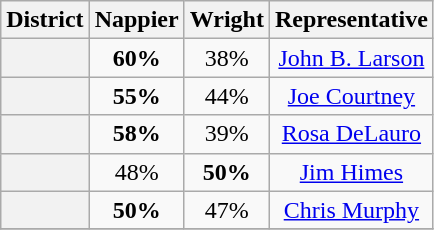<table class=wikitable>
<tr>
<th>District</th>
<th>Nappier</th>
<th>Wright</th>
<th>Representative</th>
</tr>
<tr align=center>
<th></th>
<td><strong>60%</strong></td>
<td>38%</td>
<td><a href='#'>John B. Larson</a></td>
</tr>
<tr align=center>
<th></th>
<td><strong>55%</strong></td>
<td>44%</td>
<td><a href='#'>Joe Courtney</a></td>
</tr>
<tr align=center>
<th></th>
<td><strong>58%</strong></td>
<td>39%</td>
<td><a href='#'>Rosa DeLauro</a></td>
</tr>
<tr align=center>
<th></th>
<td>48%</td>
<td><strong>50%</strong></td>
<td><a href='#'>Jim Himes</a></td>
</tr>
<tr align=center>
<th></th>
<td><strong>50%</strong></td>
<td>47%</td>
<td><a href='#'>Chris Murphy</a></td>
</tr>
<tr align=center>
</tr>
</table>
